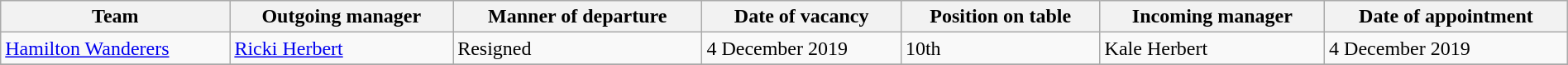<table class="wikitable sortable" style="width:100%;">
<tr>
<th>Team</th>
<th>Outgoing manager</th>
<th>Manner of departure</th>
<th>Date of vacancy</th>
<th>Position on table</th>
<th>Incoming manager</th>
<th>Date of appointment</th>
</tr>
<tr>
<td><a href='#'>Hamilton Wanderers</a></td>
<td> <a href='#'>Ricki Herbert</a></td>
<td>Resigned</td>
<td>4 December 2019</td>
<td>10th</td>
<td> Kale Herbert</td>
<td>4 December 2019</td>
</tr>
<tr>
</tr>
</table>
